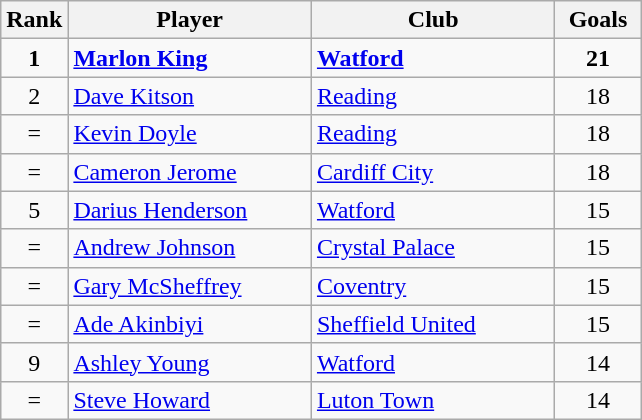<table class="wikitable" style="text-align: center;">
<tr>
<th width=20>Rank</th>
<th width=155>Player</th>
<th width=155>Club</th>
<th width=50>Goals</th>
</tr>
<tr>
<td><strong>1</strong></td>
<td align=left><strong> <a href='#'>Marlon King</a> </strong></td>
<td align=left><strong> <a href='#'>Watford</a> </strong></td>
<td><strong>21</strong></td>
</tr>
<tr>
<td>2</td>
<td align=left><a href='#'>Dave Kitson</a></td>
<td align=left><a href='#'>Reading</a></td>
<td>18</td>
</tr>
<tr>
<td>=</td>
<td align=left><a href='#'>Kevin Doyle</a></td>
<td align=left><a href='#'>Reading</a></td>
<td>18</td>
</tr>
<tr>
<td>=</td>
<td align=left><a href='#'>Cameron Jerome</a></td>
<td align=left><a href='#'>Cardiff City</a></td>
<td>18</td>
</tr>
<tr>
<td>5</td>
<td align=left><a href='#'>Darius Henderson</a></td>
<td align=left><a href='#'>Watford</a></td>
<td>15</td>
</tr>
<tr>
<td>=</td>
<td align=left><a href='#'>Andrew Johnson</a></td>
<td align=left><a href='#'>Crystal Palace</a></td>
<td>15</td>
</tr>
<tr>
<td>=</td>
<td align=left><a href='#'>Gary McSheffrey</a></td>
<td align=left><a href='#'>Coventry</a></td>
<td>15</td>
</tr>
<tr>
<td>=</td>
<td align=left><a href='#'>Ade Akinbiyi</a></td>
<td align=left><a href='#'>Sheffield United</a></td>
<td>15</td>
</tr>
<tr>
<td>9</td>
<td align=left><a href='#'>Ashley Young</a></td>
<td align=left><a href='#'>Watford</a></td>
<td>14</td>
</tr>
<tr>
<td>=</td>
<td align=left><a href='#'>Steve Howard</a></td>
<td align=left><a href='#'>Luton Town</a></td>
<td>14</td>
</tr>
</table>
